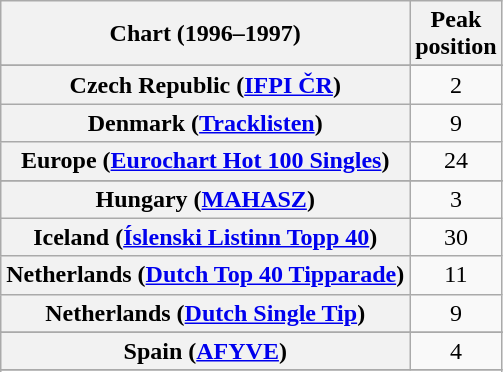<table class="wikitable sortable plainrowheaders" style="text-align:center">
<tr>
<th scope="col">Chart (1996–1997)</th>
<th scope="col">Peak<br>position</th>
</tr>
<tr>
</tr>
<tr>
</tr>
<tr>
</tr>
<tr>
<th scope="row">Czech Republic (<a href='#'>IFPI ČR</a>)</th>
<td>2</td>
</tr>
<tr>
<th scope="row">Denmark (<a href='#'>Tracklisten</a>)</th>
<td>9</td>
</tr>
<tr>
<th scope="row">Europe (<a href='#'>Eurochart Hot 100 Singles</a>)</th>
<td>24</td>
</tr>
<tr>
</tr>
<tr>
</tr>
<tr>
</tr>
<tr>
<th scope="row">Hungary (<a href='#'>MAHASZ</a>)</th>
<td>3</td>
</tr>
<tr>
<th scope="row">Iceland (<a href='#'>Íslenski Listinn Topp 40</a>)</th>
<td>30</td>
</tr>
<tr>
<th scope="row">Netherlands (<a href='#'>Dutch Top 40 Tipparade</a>)</th>
<td>11</td>
</tr>
<tr>
<th scope="row">Netherlands (<a href='#'>Dutch Single Tip</a>)</th>
<td>9</td>
</tr>
<tr>
</tr>
<tr>
</tr>
<tr>
<th scope="row">Spain (<a href='#'>AFYVE</a>)</th>
<td>4</td>
</tr>
<tr>
</tr>
<tr>
</tr>
<tr>
</tr>
<tr>
</tr>
<tr>
</tr>
</table>
